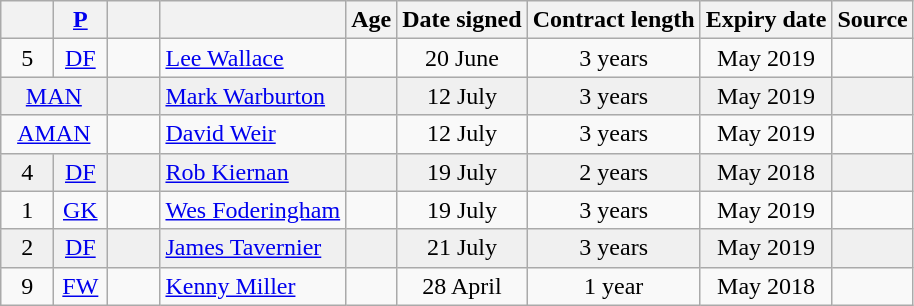<table class="wikitable sortable" style="text-align: center;">
<tr>
<th width=28><br></th>
<th width=28><a href='#'>P</a><br></th>
<th width=28><br></th>
<th><br></th>
<th>Age</th>
<th>Date signed</th>
<th>Contract length</th>
<th>Expiry date</th>
<th>Source</th>
</tr>
<tr>
<td>5</td>
<td><a href='#'>DF</a></td>
<td></td>
<td align="left"><a href='#'>Lee Wallace</a></td>
<td></td>
<td>20 June</td>
<td>3 years</td>
<td>May 2019</td>
<td></td>
</tr>
<tr bgcolor = "#F0F0F0">
<td colspan="2" align="center"><a href='#'>MAN</a></td>
<td></td>
<td align="left"><a href='#'>Mark Warburton</a></td>
<td></td>
<td>12 July</td>
<td>3 years</td>
<td>May 2019</td>
<td></td>
</tr>
<tr>
<td colspan="2" align="center"><a href='#'>AMAN</a></td>
<td></td>
<td align="left"><a href='#'>David Weir</a></td>
<td></td>
<td>12 July</td>
<td>3 years</td>
<td>May 2019</td>
<td></td>
</tr>
<tr bgcolor = "#F0F0F0">
<td>4</td>
<td><a href='#'>DF</a></td>
<td></td>
<td align="left"><a href='#'>Rob Kiernan</a></td>
<td></td>
<td>19 July</td>
<td>2 years</td>
<td>May 2018</td>
<td></td>
</tr>
<tr>
<td>1</td>
<td><a href='#'>GK</a></td>
<td></td>
<td align="left"><a href='#'>Wes Foderingham</a></td>
<td></td>
<td>19 July</td>
<td>3 years</td>
<td>May 2019</td>
<td></td>
</tr>
<tr bgcolor = "#F0F0F0">
<td>2</td>
<td><a href='#'>DF</a></td>
<td></td>
<td align="left"><a href='#'>James Tavernier</a></td>
<td></td>
<td>21 July</td>
<td>3 years</td>
<td>May 2019</td>
<td></td>
</tr>
<tr>
<td>9</td>
<td><a href='#'>FW</a></td>
<td></td>
<td align="left"><a href='#'>Kenny Miller</a></td>
<td></td>
<td>28 April</td>
<td>1 year</td>
<td>May 2018</td>
<td></td>
</tr>
</table>
